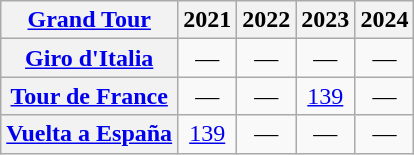<table class="wikitable plainrowheaders">
<tr>
<th scope="col"><a href='#'>Grand Tour</a></th>
<th scope="col">2021</th>
<th scope="col">2022</th>
<th scope="col">2023</th>
<th scope="col">2024</th>
</tr>
<tr style="text-align:center;">
<th scope="row"> <a href='#'>Giro d'Italia</a></th>
<td>—</td>
<td>—</td>
<td>—</td>
<td>—</td>
</tr>
<tr style="text-align:center;">
<th scope="row"> <a href='#'>Tour de France</a></th>
<td>—</td>
<td>—</td>
<td><a href='#'>139</a></td>
<td>—</td>
</tr>
<tr style="text-align:center;">
<th scope="row"> <a href='#'>Vuelta a España</a></th>
<td><a href='#'>139</a></td>
<td>—</td>
<td>—</td>
<td>—</td>
</tr>
</table>
